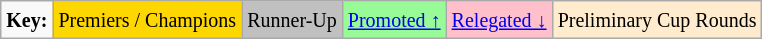<table class="wikitable">
<tr>
<td><small><strong>Key:</strong></small></td>
<td style="background:Gold;"><small>Premiers / Champions</small></td>
<td style="background:Silver;"><small>Runner-Up</small></td>
<td style="background:PaleGreen;"><small><a href='#'>Promoted ↑</a></small></td>
<td style="background:Pink;"><small><a href='#'>Relegated ↓</a></small></td>
<td style="background:#ffebcd;"><small>Preliminary Cup Rounds</small></td>
</tr>
</table>
